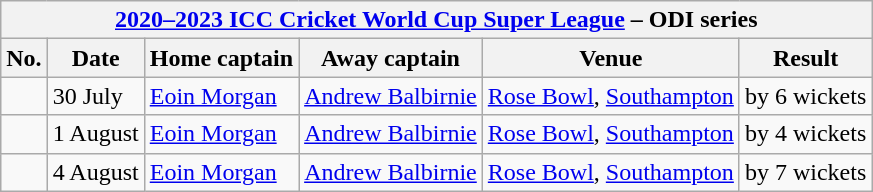<table class="wikitable">
<tr>
<th colspan="9"><a href='#'>2020–2023 ICC Cricket World Cup Super League</a> – ODI series</th>
</tr>
<tr>
<th>No.</th>
<th>Date</th>
<th>Home captain</th>
<th>Away captain</th>
<th>Venue</th>
<th>Result</th>
</tr>
<tr>
<td></td>
<td>30 July</td>
<td><a href='#'>Eoin Morgan</a></td>
<td><a href='#'>Andrew Balbirnie</a></td>
<td><a href='#'>Rose Bowl</a>, <a href='#'>Southampton</a></td>
<td> by 6 wickets</td>
</tr>
<tr>
<td></td>
<td>1 August</td>
<td><a href='#'>Eoin Morgan</a></td>
<td><a href='#'>Andrew Balbirnie</a></td>
<td><a href='#'>Rose Bowl</a>, <a href='#'>Southampton</a></td>
<td> by 4 wickets</td>
</tr>
<tr>
<td></td>
<td>4 August</td>
<td><a href='#'>Eoin Morgan</a></td>
<td><a href='#'>Andrew Balbirnie</a></td>
<td><a href='#'>Rose Bowl</a>, <a href='#'>Southampton</a></td>
<td> by 7 wickets</td>
</tr>
</table>
